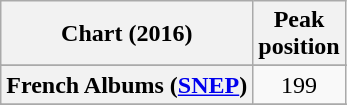<table class="wikitable sortable plainrowheaders" style="text-align:center">
<tr>
<th scope="col">Chart (2016)</th>
<th scope="col">Peak<br> position</th>
</tr>
<tr>
</tr>
<tr>
</tr>
<tr>
</tr>
<tr>
<th scope="row">French Albums (<a href='#'>SNEP</a>)</th>
<td>199</td>
</tr>
<tr>
</tr>
<tr>
</tr>
<tr>
</tr>
<tr>
</tr>
<tr>
</tr>
<tr>
</tr>
<tr>
</tr>
</table>
